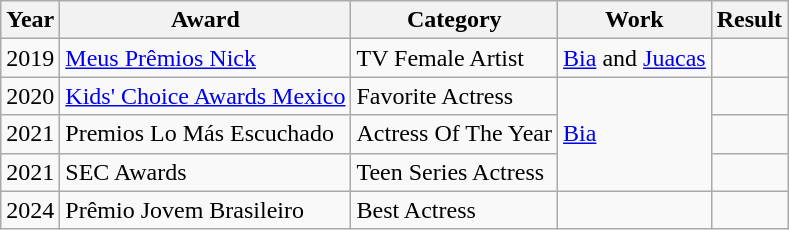<table class="wikitable">
<tr>
<th>Year</th>
<th>Award</th>
<th>Category</th>
<th>Work</th>
<th>Result</th>
</tr>
<tr>
<td>2019</td>
<td><a href='#'>Meus Prêmios Nick</a></td>
<td>TV Female Artist</td>
<td><a href='#'>Bia</a> and <a href='#'>Juacas</a></td>
<td></td>
</tr>
<tr>
<td>2020</td>
<td><a href='#'>Kids' Choice Awards Mexico</a></td>
<td>Favorite Actress</td>
<td rowspan="3"><a href='#'>Bia</a></td>
<td></td>
</tr>
<tr>
<td>2021</td>
<td>Premios Lo Más Escuchado</td>
<td>Actress Of The Year</td>
<td></td>
</tr>
<tr>
<td>2021</td>
<td>SEC Awards</td>
<td>Teen Series Actress</td>
<td></td>
</tr>
<tr>
<td>2024</td>
<td>Prêmio Jovem Brasileiro</td>
<td>Best Actress</td>
<td></td>
<td></td>
</tr>
</table>
